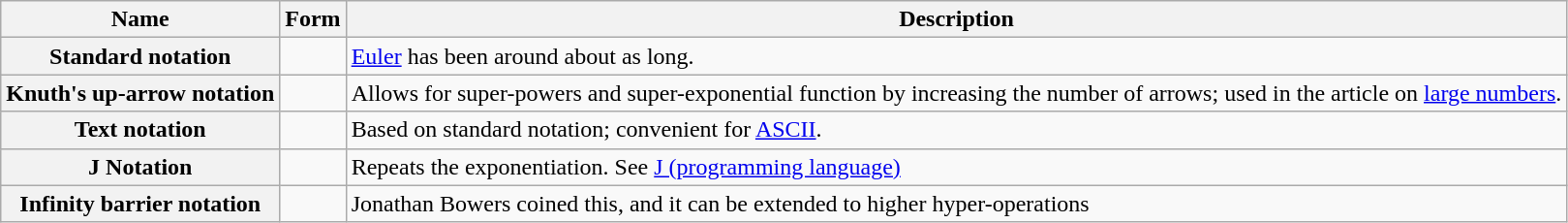<table class="wikitable">
<tr>
<th scope="col">Name</th>
<th scope="col">Form</th>
<th scope="col">Description</th>
</tr>
<tr>
<th scope="row">Standard notation</th>
<td></td>
<td><a href='#'>Euler</a> has been around about as long.</td>
</tr>
<tr>
<th scope="row">Knuth's up-arrow notation</th>
<td></td>
<td>Allows for super-powers and super-exponential function by increasing the number of arrows; used in the article on <a href='#'>large numbers</a>.</td>
</tr>
<tr>
<th scope="row">Text notation</th>
<td></td>
<td>Based on standard notation; convenient for <a href='#'>ASCII</a>.</td>
</tr>
<tr>
<th scope="row">J Notation</th>
<td></td>
<td>Repeats the exponentiation. See <a href='#'>J (programming language)</a></td>
</tr>
<tr>
<th scope="row">Infinity barrier notation</th>
<td></td>
<td>Jonathan Bowers coined this, and it can be extended to higher hyper-operations</td>
</tr>
</table>
